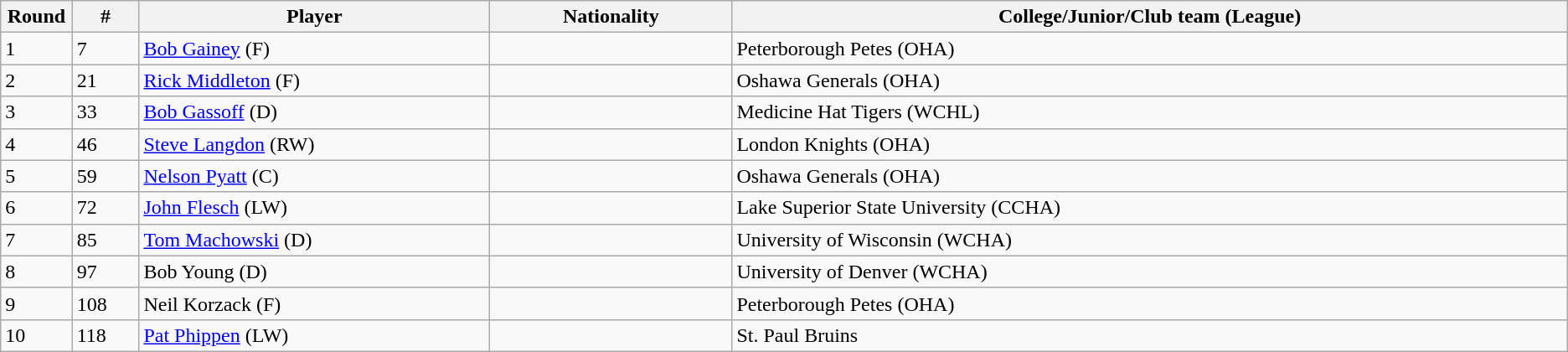<table class="wikitable">
<tr align="center">
<th bgcolor="#DDDDFF" width="4.0%">Round</th>
<th bgcolor="#DDDDFF" width="4.0%">#</th>
<th bgcolor="#DDDDFF" width="21.0%">Player</th>
<th bgcolor="#DDDDFF" width="14.5%">Nationality</th>
<th bgcolor="#DDDDFF" width="50.0%">College/Junior/Club team (League)</th>
</tr>
<tr>
<td>1</td>
<td>7</td>
<td><a href='#'>Bob Gainey</a> (F)</td>
<td></td>
<td>Peterborough Petes (OHA)</td>
</tr>
<tr>
<td>2</td>
<td>21</td>
<td><a href='#'>Rick Middleton</a> (F)</td>
<td></td>
<td>Oshawa Generals (OHA)</td>
</tr>
<tr>
<td>3</td>
<td>33</td>
<td><a href='#'>Bob Gassoff</a> (D)</td>
<td></td>
<td>Medicine Hat Tigers (WCHL)</td>
</tr>
<tr>
<td>4</td>
<td>46</td>
<td><a href='#'>Steve Langdon</a> (RW)</td>
<td></td>
<td>London Knights (OHA)</td>
</tr>
<tr>
<td>5</td>
<td>59</td>
<td><a href='#'>Nelson Pyatt</a> (C)</td>
<td></td>
<td>Oshawa Generals (OHA)</td>
</tr>
<tr>
<td>6</td>
<td>72</td>
<td><a href='#'>John Flesch</a> (LW)</td>
<td></td>
<td>Lake Superior State University (CCHA)</td>
</tr>
<tr>
<td>7</td>
<td>85</td>
<td><a href='#'>Tom Machowski</a> (D)</td>
<td></td>
<td>University of Wisconsin (WCHA)</td>
</tr>
<tr>
<td>8</td>
<td>97</td>
<td>Bob Young (D)</td>
<td></td>
<td>University of Denver (WCHA)</td>
</tr>
<tr>
<td>9</td>
<td>108</td>
<td>Neil Korzack (F)</td>
<td></td>
<td>Peterborough Petes (OHA)</td>
</tr>
<tr>
<td>10</td>
<td>118</td>
<td><a href='#'>Pat Phippen</a> (LW)</td>
<td></td>
<td>St. Paul Bruins</td>
</tr>
</table>
